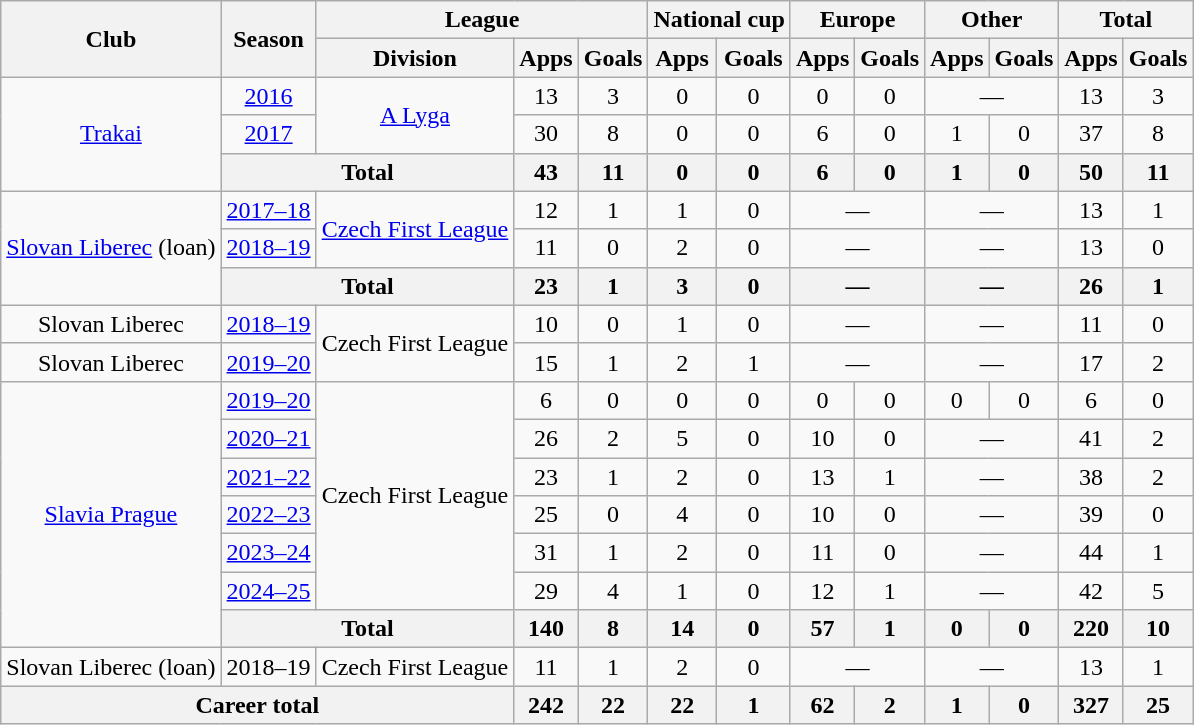<table class="wikitable" style="text-align:center">
<tr>
<th rowspan="2">Club</th>
<th rowspan="2">Season</th>
<th colspan="3">League</th>
<th colspan="2">National cup</th>
<th colspan="2">Europe</th>
<th colspan="2">Other</th>
<th colspan="2">Total</th>
</tr>
<tr>
<th>Division</th>
<th>Apps</th>
<th>Goals</th>
<th>Apps</th>
<th>Goals</th>
<th>Apps</th>
<th>Goals</th>
<th>Apps</th>
<th>Goals</th>
<th>Apps</th>
<th>Goals</th>
</tr>
<tr>
<td rowspan="3"><a href='#'>Trakai</a></td>
<td><a href='#'>2016</a></td>
<td rowspan="2"><a href='#'>A Lyga</a></td>
<td>13</td>
<td>3</td>
<td>0</td>
<td>0</td>
<td>0</td>
<td>0</td>
<td colspan="2">—</td>
<td>13</td>
<td>3</td>
</tr>
<tr>
<td><a href='#'>2017</a></td>
<td>30</td>
<td>8</td>
<td>0</td>
<td>0</td>
<td>6</td>
<td>0</td>
<td>1</td>
<td>0</td>
<td>37</td>
<td>8</td>
</tr>
<tr>
<th colspan="2">Total</th>
<th>43</th>
<th>11</th>
<th>0</th>
<th>0</th>
<th>6</th>
<th>0</th>
<th>1</th>
<th>0</th>
<th>50</th>
<th>11</th>
</tr>
<tr>
<td rowspan="3"><a href='#'>Slovan Liberec</a> (loan)</td>
<td><a href='#'>2017–18</a></td>
<td rowspan="2"><a href='#'>Czech First League</a></td>
<td>12</td>
<td>1</td>
<td>1</td>
<td>0</td>
<td colspan="2">—</td>
<td colspan="2">—</td>
<td>13</td>
<td>1</td>
</tr>
<tr>
<td><a href='#'>2018–19</a></td>
<td>11</td>
<td>0</td>
<td>2</td>
<td>0</td>
<td colspan="2">—</td>
<td colspan="2">—</td>
<td>13</td>
<td>0</td>
</tr>
<tr>
<th colspan="2">Total</th>
<th>23</th>
<th>1</th>
<th>3</th>
<th>0</th>
<th colspan="2">—</th>
<th colspan="2">—</th>
<th>26</th>
<th>1</th>
</tr>
<tr>
<td>Slovan Liberec</td>
<td><a href='#'>2018–19</a></td>
<td rowspan="2">Czech First League</td>
<td>10</td>
<td>0</td>
<td>1</td>
<td>0</td>
<td colspan="2">—</td>
<td colspan="2">—</td>
<td>11</td>
<td>0</td>
</tr>
<tr>
<td>Slovan Liberec</td>
<td><a href='#'>2019–20</a></td>
<td>15</td>
<td>1</td>
<td>2</td>
<td>1</td>
<td colspan="2">—</td>
<td colspan="2">—</td>
<td>17</td>
<td>2</td>
</tr>
<tr>
<td rowspan="7"><a href='#'>Slavia Prague</a></td>
<td><a href='#'>2019–20</a></td>
<td rowspan="6">Czech First League</td>
<td>6</td>
<td>0</td>
<td>0</td>
<td>0</td>
<td>0</td>
<td>0</td>
<td>0</td>
<td>0</td>
<td>6</td>
<td>0</td>
</tr>
<tr>
<td><a href='#'>2020–21</a></td>
<td>26</td>
<td>2</td>
<td>5</td>
<td>0</td>
<td>10</td>
<td>0</td>
<td colspan="2">—</td>
<td>41</td>
<td>2</td>
</tr>
<tr>
<td><a href='#'>2021–22</a></td>
<td>23</td>
<td>1</td>
<td>2</td>
<td>0</td>
<td>13</td>
<td>1</td>
<td colspan="2">—</td>
<td>38</td>
<td>2</td>
</tr>
<tr>
<td><a href='#'>2022–23</a></td>
<td>25</td>
<td>0</td>
<td>4</td>
<td>0</td>
<td>10</td>
<td>0</td>
<td colspan="2">—</td>
<td>39</td>
<td>0</td>
</tr>
<tr>
<td><a href='#'>2023–24</a></td>
<td>31</td>
<td>1</td>
<td>2</td>
<td>0</td>
<td>11</td>
<td>0</td>
<td colspan="2">—</td>
<td>44</td>
<td>1</td>
</tr>
<tr>
<td><a href='#'>2024–25</a></td>
<td>29</td>
<td>4</td>
<td>1</td>
<td>0</td>
<td>12</td>
<td>1</td>
<td colspan="2">—</td>
<td>42</td>
<td>5</td>
</tr>
<tr>
<th colspan="2">Total</th>
<th>140</th>
<th>8</th>
<th>14</th>
<th>0</th>
<th>57</th>
<th>1</th>
<th>0</th>
<th>0</th>
<th>220</th>
<th>10</th>
</tr>
<tr>
<td>Slovan Liberec (loan)</td>
<td>2018–19</td>
<td>Czech First League</td>
<td>11</td>
<td>1</td>
<td>2</td>
<td>0</td>
<td colspan="2">—</td>
<td colspan="2">—</td>
<td>13</td>
<td>1</td>
</tr>
<tr>
<th colspan="3">Career total</th>
<th>242</th>
<th>22</th>
<th>22</th>
<th>1</th>
<th>62</th>
<th>2</th>
<th>1</th>
<th>0</th>
<th>327</th>
<th>25</th>
</tr>
</table>
